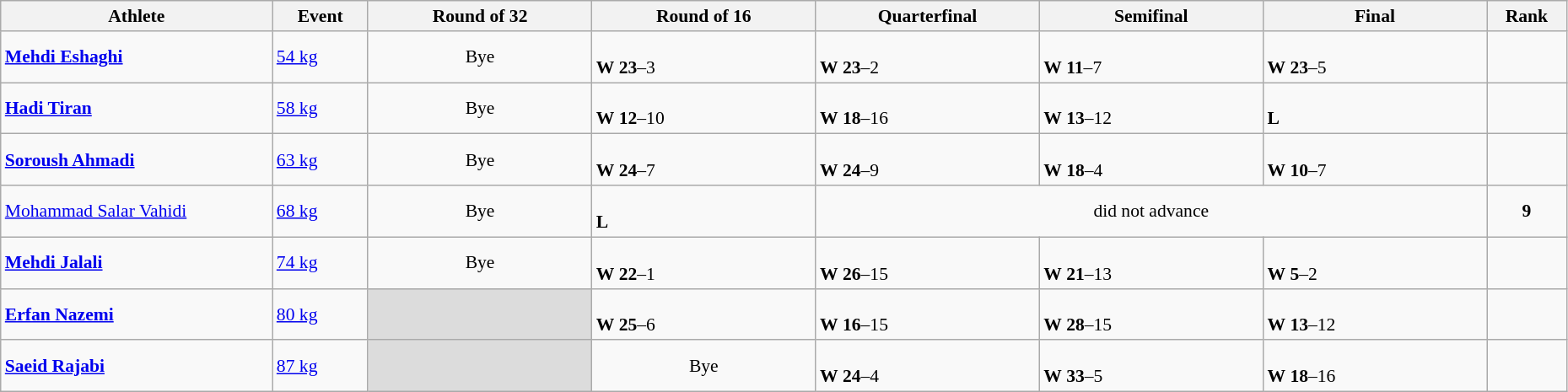<table class="wikitable" width="98%" style="text-align:left; font-size:90%">
<tr>
<th width="17%">Athlete</th>
<th width="6%">Event</th>
<th width="14%">Round of 32</th>
<th width="14%">Round of 16</th>
<th width="14%">Quarterfinal</th>
<th width="14%">Semifinal</th>
<th width="14%">Final</th>
<th width="5%">Rank</th>
</tr>
<tr>
<td><strong><a href='#'>Mehdi Eshaghi</a></strong></td>
<td><a href='#'>54 kg</a></td>
<td align=center>Bye</td>
<td><br><strong>W</strong> <strong>23</strong>–3</td>
<td><br><strong>W</strong> <strong>23</strong>–2</td>
<td><br><strong>W</strong> <strong>11</strong>–7</td>
<td><br><strong>W</strong> <strong>23</strong>–5</td>
<td align=center></td>
</tr>
<tr>
<td><strong><a href='#'>Hadi Tiran</a></strong></td>
<td><a href='#'>58 kg</a></td>
<td align=center>Bye</td>
<td><br><strong>W</strong> <strong>12</strong>–10</td>
<td><br><strong>W</strong> <strong>18</strong>–16</td>
<td><br><strong>W</strong> <strong>13</strong>–12</td>
<td><br><strong>L</strong> </td>
<td align=center></td>
</tr>
<tr>
<td><strong><a href='#'>Soroush Ahmadi</a></strong></td>
<td><a href='#'>63 kg</a></td>
<td align=center>Bye</td>
<td><br><strong>W</strong> <strong>24</strong>–7</td>
<td><br><strong>W</strong> <strong>24</strong>–9</td>
<td><br><strong>W</strong> <strong>18</strong>–4</td>
<td><br><strong>W</strong> <strong>10</strong>–7</td>
<td align=center></td>
</tr>
<tr>
<td><a href='#'>Mohammad Salar Vahidi</a></td>
<td><a href='#'>68 kg</a></td>
<td align=center>Bye</td>
<td><br><strong>L</strong> </td>
<td align=center colspan=3>did not advance</td>
<td align=center><strong>9</strong></td>
</tr>
<tr>
<td><strong><a href='#'>Mehdi Jalali</a></strong></td>
<td><a href='#'>74 kg</a></td>
<td align=center>Bye</td>
<td><br><strong>W</strong> <strong>22</strong>–1</td>
<td><br><strong>W</strong> <strong>26</strong>–15</td>
<td><br><strong>W</strong> <strong>21</strong>–13</td>
<td><br><strong>W</strong> <strong>5</strong>–2</td>
<td align=center></td>
</tr>
<tr>
<td><strong><a href='#'>Erfan Nazemi</a></strong></td>
<td><a href='#'>80 kg</a></td>
<td bgcolor=#DCDCDC></td>
<td><br><strong>W</strong> <strong>25</strong>–6</td>
<td><br><strong>W</strong> <strong>16</strong>–15</td>
<td><br><strong>W</strong> <strong>28</strong>–15</td>
<td><br><strong>W</strong> <strong>13</strong>–12</td>
<td align=center></td>
</tr>
<tr>
<td><strong><a href='#'>Saeid Rajabi</a></strong></td>
<td><a href='#'>87 kg</a></td>
<td bgcolor=#DCDCDC></td>
<td align=center>Bye</td>
<td><br><strong>W</strong> <strong>24</strong>–4</td>
<td><br><strong>W</strong> <strong>33</strong>–5</td>
<td><br><strong>W</strong> <strong>18</strong>–16</td>
<td align=center></td>
</tr>
</table>
